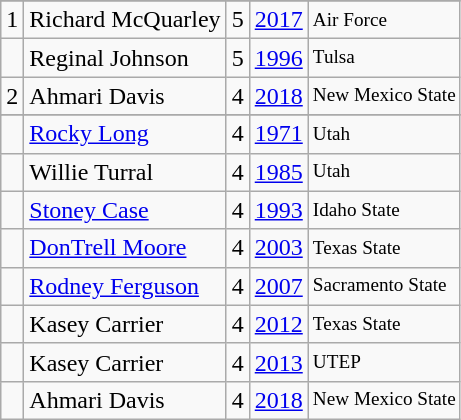<table class="wikitable">
<tr>
</tr>
<tr>
<td>1</td>
<td>Richard McQuarley</td>
<td>5</td>
<td><a href='#'>2017</a></td>
<td style="font-size:80%;">Air Force</td>
</tr>
<tr>
<td></td>
<td>Reginal Johnson</td>
<td>5</td>
<td><a href='#'>1996</a></td>
<td style="font-size:80%;">Tulsa</td>
</tr>
<tr>
<td>2</td>
<td>Ahmari Davis</td>
<td>4</td>
<td><a href='#'>2018</a></td>
<td style="font-size:80%;">New Mexico State</td>
</tr>
<tr>
</tr>
<tr ||Chuck Hill||4||>
</tr>
<tr>
<td></td>
<td><a href='#'>Rocky Long</a></td>
<td>4</td>
<td><a href='#'>1971</a></td>
<td style="font-size:80%;">Utah</td>
</tr>
<tr>
<td></td>
<td>Willie Turral</td>
<td>4</td>
<td><a href='#'>1985</a></td>
<td style="font-size:80%;">Utah</td>
</tr>
<tr>
<td></td>
<td><a href='#'>Stoney Case</a></td>
<td>4</td>
<td><a href='#'>1993</a></td>
<td style="font-size:80%;">Idaho State</td>
</tr>
<tr>
<td></td>
<td><a href='#'>DonTrell Moore</a></td>
<td>4</td>
<td><a href='#'>2003</a></td>
<td style="font-size:80%;">Texas State</td>
</tr>
<tr>
<td></td>
<td><a href='#'>Rodney Ferguson</a></td>
<td>4</td>
<td><a href='#'>2007</a></td>
<td style="font-size:80%;">Sacramento State</td>
</tr>
<tr>
<td></td>
<td>Kasey Carrier</td>
<td>4</td>
<td><a href='#'>2012</a></td>
<td style="font-size:80%;">Texas State</td>
</tr>
<tr>
<td></td>
<td>Kasey Carrier</td>
<td>4</td>
<td><a href='#'>2013</a></td>
<td style="font-size:80%;">UTEP</td>
</tr>
<tr>
<td></td>
<td>Ahmari Davis</td>
<td>4</td>
<td><a href='#'>2018</a></td>
<td style="font-size:80%;">New Mexico State</td>
</tr>
</table>
